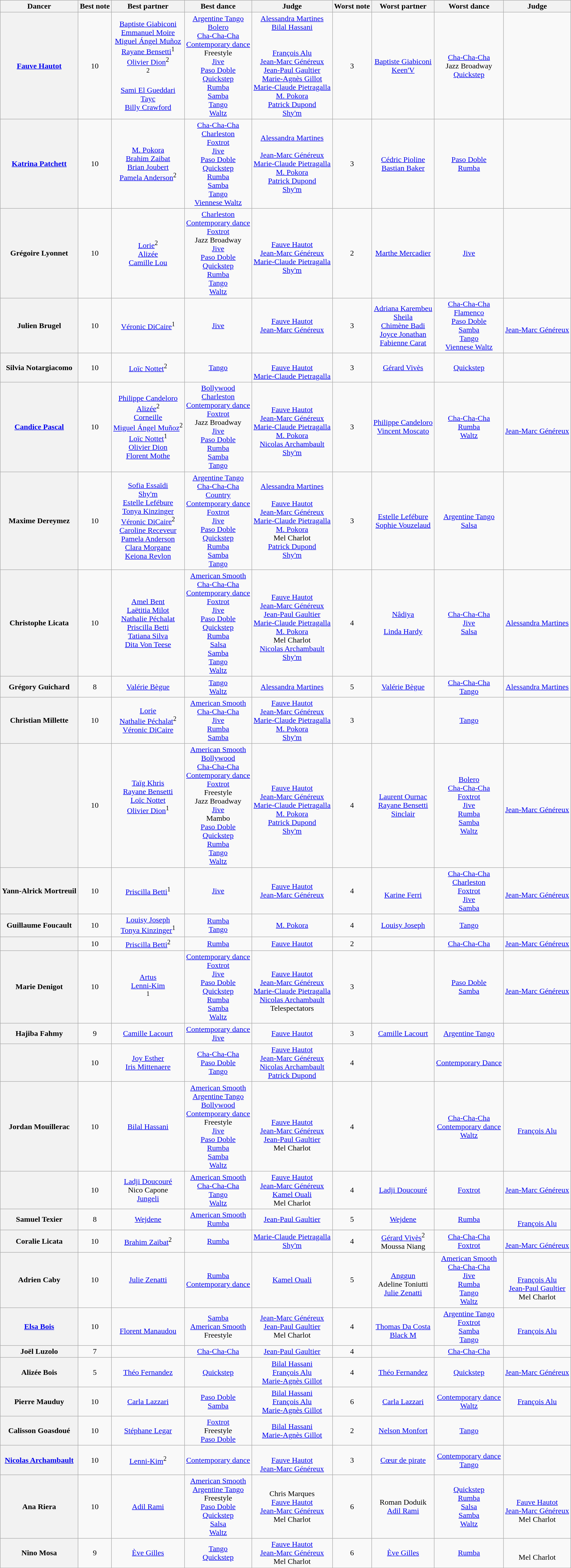<table class="wikitable sortable" style="text-align:center">
<tr>
<th>Dancer</th>
<th>Best note</th>
<th class="sortable">Best partner</th>
<th class="sortable">Best dance</th>
<th class="sortable">Judge</th>
<th>Worst note</th>
<th class="sortable">Worst partner</th>
<th class="sortable">Worst dance</th>
<th class="sortable">Judge</th>
</tr>
<tr>
<th><a href='#'>Fauve Hautot</a></th>
<td>10</td>
<td><a href='#'>Baptiste Giabiconi</a><br><a href='#'>Emmanuel Moire</a><br><a href='#'>Miguel Ángel Muñoz</a><br><a href='#'>Rayane Bensetti</a><sup>1</sup><br><a href='#'>Olivier Dion</a><sup>2</sup><br><sup>2</sup><br><br><a href='#'>Sami El Gueddari</a><br><a href='#'>Tayc</a><br><a href='#'>Billy Crawford</a></td>
<td><a href='#'>Argentine Tango</a><br><a href='#'>Bolero</a><br><a href='#'>Cha-Cha-Cha</a><br><a href='#'>Contemporary dance</a><br>Freestyle<br><a href='#'>Jive</a><br><a href='#'>Paso Doble</a><br><a href='#'>Quickstep</a><br><a href='#'>Rumba</a><br><a href='#'>Samba</a><br><a href='#'>Tango</a><br><a href='#'>Waltz</a></td>
<td><a href='#'>Alessandra Martines</a><br><a href='#'>Bilal Hassani</a><br><br><br><a href='#'>François Alu</a><br><a href='#'>Jean-Marc Généreux</a><br><a href='#'>Jean-Paul Gaultier</a><br><a href='#'>Marie-Agnès Gillot</a><br><a href='#'>Marie-Claude Pietragalla</a><br><a href='#'>M. Pokora</a><br><a href='#'>Patrick Dupond</a><br><a href='#'>Shy'm</a></td>
<td>3</td>
<td><a href='#'>Baptiste Giabiconi</a><br><a href='#'>Keen'V</a></td>
<td><a href='#'>Cha-Cha-Cha</a><br>Jazz Broadway<br><a href='#'>Quickstep</a></td>
<td></td>
</tr>
<tr>
<th><a href='#'>Katrina Patchett</a></th>
<td>10</td>
<td><a href='#'>M. Pokora</a><br><a href='#'>Brahim Zaibat</a><br><a href='#'>Brian Joubert</a><br><a href='#'>Pamela Anderson</a><sup>2</sup></td>
<td><a href='#'>Cha-Cha-Cha</a><br><a href='#'>Charleston</a><br><a href='#'>Foxtrot</a><br><a href='#'>Jive</a><br><a href='#'>Paso Doble</a><br><a href='#'>Quickstep</a><br><a href='#'>Rumba</a><br><a href='#'>Samba</a><br><a href='#'>Tango</a><br><a href='#'>Viennese Waltz</a></td>
<td><a href='#'>Alessandra Martines</a><br><br><a href='#'>Jean-Marc Généreux</a><br><a href='#'>Marie-Claude Pietragalla</a><br><a href='#'>M. Pokora</a><br><a href='#'>Patrick Dupond</a><br><a href='#'>Shy'm</a></td>
<td>3</td>
<td><a href='#'>Cédric Pioline</a><br><a href='#'>Bastian Baker</a></td>
<td><a href='#'>Paso Doble</a><br><a href='#'>Rumba</a></td>
<td></td>
</tr>
<tr>
<th>Grégoire Lyonnet</th>
<td>10</td>
<td><a href='#'>Lorie</a><sup>2</sup><br><a href='#'>Alizée</a><br><a href='#'>Camille Lou</a></td>
<td><a href='#'>Charleston</a><br><a href='#'>Contemporary dance</a><br><a href='#'>Foxtrot</a><br>Jazz Broadway<br><a href='#'>Jive</a><br><a href='#'>Paso Doble</a><br><a href='#'>Quickstep</a><br><a href='#'>Rumba</a><br><a href='#'>Tango</a><br><a href='#'>Waltz</a></td>
<td><br><a href='#'>Fauve Hautot</a><br><a href='#'>Jean-Marc Généreux</a><br><a href='#'>Marie-Claude Pietragalla</a><br><a href='#'>Shy'm</a></td>
<td>2</td>
<td><a href='#'>Marthe Mercadier</a></td>
<td><a href='#'>Jive</a></td>
<td></td>
</tr>
<tr>
<th>Julien Brugel</th>
<td>10</td>
<td><a href='#'>Véronic DiCaire</a><sup>1</sup></td>
<td><a href='#'>Jive</a></td>
<td><a href='#'>Fauve Hautot</a><br><a href='#'>Jean-Marc Généreux</a></td>
<td>3</td>
<td><a href='#'>Adriana Karembeu</a><br><a href='#'>Sheila</a><br><a href='#'>Chimène Badi</a><br><a href='#'>Joyce Jonathan</a><br><a href='#'>Fabienne Carat</a></td>
<td><a href='#'>Cha-Cha-Cha</a><br><a href='#'>Flamenco</a><br><a href='#'>Paso Doble</a><br><a href='#'>Samba</a><br><a href='#'>Tango</a><br><a href='#'>Viennese Waltz</a></td>
<td><br><a href='#'>Jean-Marc Généreux</a></td>
</tr>
<tr>
<th>Silvia Notargiacomo</th>
<td>10</td>
<td><a href='#'>Loïc Nottet</a><sup>2</sup></td>
<td><a href='#'>Tango</a></td>
<td><br><a href='#'>Fauve Hautot</a><br><a href='#'>Marie-Claude Pietragalla</a></td>
<td>3</td>
<td><a href='#'>Gérard Vivès</a></td>
<td><a href='#'>Quickstep</a></td>
<td></td>
</tr>
<tr>
<th><a href='#'>Candice Pascal</a></th>
<td>10</td>
<td><a href='#'>Philippe Candeloro</a><br><a href='#'>Alizée</a><sup>2</sup><br><a href='#'>Corneille</a><br><a href='#'>Miguel Ángel Muñoz</a><sup>2</sup><br><a href='#'>Loïc Nottet</a><sup>1</sup><br><a href='#'>Olivier Dion</a><br><a href='#'>Florent Mothe</a><br></td>
<td><a href='#'>Bollywood</a><br><a href='#'>Charleston</a><br><a href='#'>Contemporary dance</a><br><a href='#'>Foxtrot</a><br>Jazz Broadway<br><a href='#'>Jive</a><br><a href='#'>Paso Doble</a><br><a href='#'>Rumba</a><br><a href='#'>Samba</a><br><a href='#'>Tango</a></td>
<td><br><a href='#'>Fauve Hautot</a><br><a href='#'>Jean-Marc Généreux</a><br><a href='#'>Marie-Claude Pietragalla</a><br><a href='#'>M. Pokora</a><br><a href='#'>Nicolas Archambault</a><br><a href='#'>Shy'm</a></td>
<td>3</td>
<td><a href='#'>Philippe Candeloro</a><br><a href='#'>Vincent Moscato</a></td>
<td><a href='#'>Cha-Cha-Cha</a><br><a href='#'>Rumba</a><br><a href='#'>Waltz</a></td>
<td><br><a href='#'>Jean-Marc Généreux</a></td>
</tr>
<tr>
<th>Maxime Dereymez</th>
<td>10</td>
<td><a href='#'>Sofia Essaïdi</a><br><a href='#'>Shy'm</a><br><a href='#'>Estelle Lefébure</a><br><a href='#'>Tonya Kinzinger</a><br><a href='#'>Véronic DiCaire</a><sup>2</sup><br><a href='#'>Caroline Receveur</a><br><a href='#'>Pamela Anderson</a><br><a href='#'>Clara Morgane</a><br><a href='#'>Keiona Revlon</a></td>
<td><a href='#'>Argentine Tango</a><br><a href='#'>Cha-Cha-Cha</a><br><a href='#'>Country</a><br><a href='#'>Contemporary dance</a><br><a href='#'>Foxtrot</a><br><a href='#'>Jive</a><br><a href='#'>Paso Doble</a><br><a href='#'>Quickstep</a><br><a href='#'>Rumba</a><br><a href='#'>Samba</a><br><a href='#'>Tango</a></td>
<td><a href='#'>Alessandra Martines</a><br><br><a href='#'>Fauve Hautot</a><br><a href='#'>Jean-Marc Généreux</a><br><a href='#'>Marie-Claude Pietragalla</a><br><a href='#'>M. Pokora</a><br>Mel Charlot<br><a href='#'>Patrick Dupond</a><br><a href='#'>Shy'm</a></td>
<td>3</td>
<td><a href='#'>Estelle Lefébure</a><br><a href='#'>Sophie Vouzelaud</a></td>
<td><a href='#'>Argentine Tango</a><br><a href='#'>Salsa</a></td>
<td></td>
</tr>
<tr>
<th>Christophe Licata</th>
<td>10</td>
<td><a href='#'>Amel Bent</a><br><a href='#'>Laëtitia Milot</a><br><a href='#'>Nathalie Péchalat</a><br><a href='#'>Priscilla Betti</a><br><a href='#'>Tatiana Silva</a><br><a href='#'>Dita Von Teese</a><br></td>
<td><a href='#'>American Smooth</a><br><a href='#'>Cha-Cha-Cha</a><br><a href='#'>Contemporary dance</a><br><a href='#'>Foxtrot</a><br><a href='#'>Jive</a><br><a href='#'>Paso Doble</a><br><a href='#'>Quickstep</a><br><a href='#'>Rumba</a><br><a href='#'>Salsa</a><br><a href='#'>Samba</a><br><a href='#'>Tango</a><br><a href='#'>Waltz</a></td>
<td><br><a href='#'>Fauve Hautot</a><br><a href='#'>Jean-Marc Généreux</a><br><a href='#'>Jean-Paul Gaultier</a><br><a href='#'>Marie-Claude Pietragalla</a><br><a href='#'>M. Pokora</a><br>Mel Charlot<br><a href='#'>Nicolas Archambault</a><br><a href='#'>Shy'm</a></td>
<td>4</td>
<td><a href='#'>Nâdiya</a><br><br><a href='#'>Linda Hardy</a></td>
<td><a href='#'>Cha-Cha-Cha</a><br><a href='#'>Jive</a><br><a href='#'>Salsa</a></td>
<td><a href='#'>Alessandra Martines</a><br></td>
</tr>
<tr>
<th>Grégory Guichard</th>
<td>8</td>
<td><a href='#'>Valérie Bègue</a></td>
<td><a href='#'>Tango</a><br><a href='#'>Waltz</a></td>
<td><a href='#'>Alessandra Martines</a><br></td>
<td>5</td>
<td><a href='#'>Valérie Bègue</a></td>
<td><a href='#'>Cha-Cha-Cha</a><br><a href='#'>Tango</a></td>
<td><a href='#'>Alessandra Martines</a><br></td>
</tr>
<tr>
<th>Christian Millette</th>
<td>10</td>
<td><a href='#'>Lorie</a><br><a href='#'>Nathalie Péchalat</a><sup>2</sup><br><a href='#'>Véronic DiCaire</a></td>
<td><a href='#'>American Smooth</a><br><a href='#'>Cha-Cha-Cha</a><br><a href='#'>Jive</a><br><a href='#'>Rumba</a><br><a href='#'>Samba</a></td>
<td><a href='#'>Fauve Hautot</a><br><a href='#'>Jean-Marc Généreux</a><br><a href='#'>Marie-Claude Pietragalla</a><br><a href='#'>M. Pokora</a><br><a href='#'>Shy'm</a></td>
<td>3</td>
<td></td>
<td><a href='#'>Tango</a></td>
<td></td>
</tr>
<tr>
<th></th>
<td>10</td>
<td><a href='#'>Taïg Khris</a><br><a href='#'>Rayane Bensetti</a><br><a href='#'>Loïc Nottet</a><br><a href='#'>Olivier Dion</a><sup>1</sup><br><br><br></td>
<td><a href='#'>American Smooth</a><br><a href='#'>Bollywood</a><br><a href='#'>Cha-Cha-Cha</a><br><a href='#'>Contemporary dance</a><br><a href='#'>Foxtrot</a><br>Freestyle<br>Jazz Broadway<br><a href='#'>Jive</a><br>Mambo<br><a href='#'>Paso Doble</a><br><a href='#'>Quickstep</a><br><a href='#'>Rumba</a><br><a href='#'>Tango</a><br><a href='#'>Waltz</a></td>
<td><br><a href='#'>Fauve Hautot</a><br><a href='#'>Jean-Marc Généreux</a><br><a href='#'>Marie-Claude Pietragalla</a><br><a href='#'>M. Pokora</a><br><a href='#'>Patrick Dupond</a><br><a href='#'>Shy'm</a></td>
<td>4</td>
<td><a href='#'>Laurent Ournac</a><br><a href='#'>Rayane Bensetti</a><br><a href='#'>Sinclair</a><br></td>
<td><a href='#'>Bolero</a><br><a href='#'>Cha-Cha-Cha</a><br><a href='#'>Foxtrot</a><br><a href='#'>Jive</a><br><a href='#'>Rumba</a><br><a href='#'>Samba</a><br><a href='#'>Waltz</a></td>
<td><br><a href='#'>Jean-Marc Généreux</a></td>
</tr>
<tr>
<th>Yann-Alrick Mortreuil</th>
<td>10</td>
<td><a href='#'>Priscilla Betti</a><sup>1</sup></td>
<td><a href='#'>Jive</a></td>
<td><a href='#'>Fauve Hautot</a><br><a href='#'>Jean-Marc Généreux</a></td>
<td>4</td>
<td><br><a href='#'>Karine Ferri</a></td>
<td><a href='#'>Cha-Cha-Cha</a><br><a href='#'>Charleston</a><br><a href='#'>Foxtrot</a><br><a href='#'>Jive</a><br><a href='#'>Samba</a></td>
<td><br><a href='#'>Jean-Marc Généreux</a></td>
</tr>
<tr>
<th>Guillaume Foucault</th>
<td>10</td>
<td><a href='#'>Louisy Joseph</a><br><a href='#'>Tonya Kinzinger</a><sup>1</sup></td>
<td><a href='#'>Rumba</a><br><a href='#'>Tango</a></td>
<td><a href='#'>M. Pokora</a></td>
<td>4</td>
<td><a href='#'>Louisy Joseph</a></td>
<td><a href='#'>Tango</a></td>
<td></td>
</tr>
<tr>
<th></th>
<td>10</td>
<td><a href='#'>Priscilla Betti</a><sup>2</sup></td>
<td><a href='#'>Rumba</a></td>
<td><a href='#'>Fauve Hautot</a></td>
<td>2</td>
<td></td>
<td><a href='#'>Cha-Cha-Cha</a></td>
<td><a href='#'>Jean-Marc Généreux</a></td>
</tr>
<tr>
<th>Marie Denigot</th>
<td>10</td>
<td><a href='#'>Artus</a><br><a href='#'>Lenni-Kim</a><br><sup>1</sup></td>
<td><a href='#'>Contemporary dance</a><br><a href='#'>Foxtrot</a><br><a href='#'>Jive</a><br><a href='#'>Paso Doble</a><br><a href='#'>Quickstep</a><br><a href='#'>Rumba</a><br><a href='#'>Samba</a><br><a href='#'>Waltz</a></td>
<td><br><a href='#'>Fauve Hautot</a><br><a href='#'>Jean-Marc Généreux</a><br><a href='#'>Marie-Claude Pietragalla</a><br><a href='#'>Nicolas Archambault</a><br>Telespectators</td>
<td>3</td>
<td></td>
<td><a href='#'>Paso Doble</a><br><a href='#'>Samba</a></td>
<td><br><a href='#'>Jean-Marc Généreux</a></td>
</tr>
<tr>
<th>Hajiba Fahmy</th>
<td>9</td>
<td><a href='#'>Camille Lacourt</a></td>
<td><a href='#'>Contemporary dance</a><br><a href='#'>Jive</a></td>
<td><a href='#'>Fauve Hautot</a></td>
<td>3</td>
<td><a href='#'>Camille Lacourt</a></td>
<td><a href='#'>Argentine Tango</a></td>
<td></td>
</tr>
<tr>
<th></th>
<td>10</td>
<td><a href='#'>Joy Esther</a><br><a href='#'>Iris Mittenaere</a></td>
<td><a href='#'>Cha-Cha-Cha</a><br><a href='#'>Paso Doble</a><br><a href='#'>Tango</a></td>
<td><a href='#'>Fauve Hautot</a><br><a href='#'>Jean-Marc Généreux</a><br><a href='#'>Nicolas Archambault</a><br><a href='#'>Patrick Dupond</a></td>
<td>4</td>
<td></td>
<td><a href='#'>Contemporary Dance</a></td>
<td></td>
</tr>
<tr>
<th>Jordan Mouillerac</th>
<td>10</td>
<td><a href='#'>Bilal Hassani</a><br></td>
<td><a href='#'>American Smooth</a><br><a href='#'>Argentine Tango</a><br><a href='#'>Bollywood</a><br><a href='#'>Contemporary dance</a><br>Freestyle<br><a href='#'>Jive</a><br><a href='#'>Paso Doble</a><br><a href='#'>Rumba</a><br><a href='#'>Samba</a><br><a href='#'>Waltz</a></td>
<td><br><br><a href='#'>Fauve Hautot</a><br><a href='#'>Jean-Marc Généreux</a><br><a href='#'>Jean-Paul Gaultier</a><br>Mel Charlot</td>
<td>4</td>
<td></td>
<td><a href='#'>Cha-Cha-Cha</a><br><a href='#'>Contemporary dance</a><br><a href='#'>Waltz</a></td>
<td><br><a href='#'>François Alu</a></td>
</tr>
<tr>
<th></th>
<td>10</td>
<td><a href='#'>Ladji Doucouré</a><br>Nico Capone<br><a href='#'>Jungeli</a></td>
<td><a href='#'>American Smooth</a><br><a href='#'>Cha-Cha-Cha</a><br><a href='#'>Tango</a><br><a href='#'>Waltz</a></td>
<td><a href='#'>Fauve Hautot</a><br><a href='#'>Jean-Marc Généreux</a><br><a href='#'>Kamel Ouali</a><br>Mel Charlot</td>
<td>4</td>
<td><a href='#'>Ladji Doucouré</a></td>
<td><a href='#'>Foxtrot</a></td>
<td><a href='#'>Jean-Marc Généreux</a></td>
</tr>
<tr>
<th>Samuel Texier</th>
<td>8</td>
<td><a href='#'>Wejdene</a></td>
<td><a href='#'>American Smooth</a><br><a href='#'>Rumba</a></td>
<td><a href='#'>Jean-Paul Gaultier</a></td>
<td>5</td>
<td><a href='#'>Wejdene</a></td>
<td><a href='#'>Rumba</a></td>
<td><br><a href='#'>François Alu</a></td>
</tr>
<tr>
<th>Coralie Licata</th>
<td>10</td>
<td><a href='#'>Brahim Zaibat</a><sup>2</sup></td>
<td><a href='#'>Rumba</a></td>
<td><a href='#'>Marie-Claude Pietragalla</a><br><a href='#'>Shy'm</a></td>
<td>4</td>
<td><a href='#'>Gérard Vivès</a><sup>2</sup><br>Moussa Niang</td>
<td><a href='#'>Cha-Cha-Cha</a><br><a href='#'>Foxtrot</a></td>
<td><br><a href='#'>Jean-Marc Généreux</a></td>
</tr>
<tr>
<th>Adrien Caby</th>
<td>10</td>
<td><a href='#'>Julie Zenatti</a></td>
<td><a href='#'>Rumba</a><br><a href='#'>Contemporary dance</a></td>
<td><a href='#'>Kamel Ouali</a></td>
<td>5</td>
<td><br><a href='#'>Anggun</a><br>Adeline Toniutti<br><a href='#'>Julie Zenatti</a></td>
<td><a href='#'>American Smooth</a><br><a href='#'>Cha-Cha-Cha</a><br><a href='#'>Jive</a><br><a href='#'>Rumba</a><br><a href='#'>Tango</a><br><a href='#'>Waltz</a></td>
<td><br><br><a href='#'>François Alu</a><br><a href='#'>Jean-Paul Gaultier</a><br>Mel Charlot</td>
</tr>
<tr>
<th><a href='#'>Elsa Bois</a></th>
<td>10</td>
<td><br><a href='#'>Florent Manaudou</a></td>
<td><a href='#'>Samba</a><br><a href='#'>American Smooth</a><br>Freestyle</td>
<td><a href='#'>Jean-Marc Généreux</a><br><a href='#'>Jean-Paul Gaultier</a><br>Mel Charlot</td>
<td>4</td>
<td><br><a href='#'>Thomas Da Costa</a><br><a href='#'>Black M</a></td>
<td><a href='#'>Argentine Tango</a><br><a href='#'>Foxtrot</a><br><a href='#'>Samba</a><br><a href='#'>Tango</a></td>
<td><br><a href='#'>François Alu</a></td>
</tr>
<tr>
<th>Joël Luzolo</th>
<td>7</td>
<td></td>
<td><a href='#'>Cha-Cha-Cha</a></td>
<td><a href='#'>Jean-Paul Gaultier</a></td>
<td>4</td>
<td></td>
<td><a href='#'>Cha-Cha-Cha</a></td>
<td></td>
</tr>
<tr>
<th>Alizée Bois</th>
<td>5</td>
<td><a href='#'>Théo Fernandez</a></td>
<td><a href='#'>Quickstep</a></td>
<td><a href='#'>Bilal Hassani</a><br><a href='#'>François Alu</a><br><a href='#'>Marie-Agnès Gillot</a></td>
<td>4</td>
<td><a href='#'>Théo Fernandez</a></td>
<td><a href='#'>Quickstep</a></td>
<td><a href='#'>Jean-Marc Généreux</a></td>
</tr>
<tr>
<th>Pierre Mauduy</th>
<td>10</td>
<td><a href='#'>Carla Lazzari</a></td>
<td><a href='#'>Paso Doble</a><br><a href='#'>Samba</a></td>
<td><a href='#'>Bilal Hassani</a><br><a href='#'>François Alu</a><br><a href='#'>Marie-Agnès Gillot</a></td>
<td>6</td>
<td><a href='#'>Carla Lazzari</a></td>
<td><a href='#'>Contemporary dance</a><br><a href='#'>Waltz</a></td>
<td><a href='#'>François Alu</a></td>
</tr>
<tr>
<th>Calisson Goasdoué</th>
<td>10</td>
<td><a href='#'>Stéphane Legar</a></td>
<td><a href='#'>Foxtrot</a><br>Freestyle<br><a href='#'>Paso Doble</a></td>
<td><a href='#'>Bilal Hassani</a><br><a href='#'>Marie-Agnès Gillot</a></td>
<td>2</td>
<td><a href='#'>Nelson Monfort</a></td>
<td><a href='#'>Tango</a></td>
<td></td>
</tr>
<tr>
<th><a href='#'>Nicolas Archambault</a></th>
<td>10</td>
<td><a href='#'>Lenni-Kim</a><sup>2</sup></td>
<td><a href='#'>Contemporary dance</a></td>
<td><br><a href='#'>Fauve Hautot</a><br><a href='#'>Jean-Marc Généreux</a></td>
<td>3</td>
<td><a href='#'>Cœur de pirate</a></td>
<td><a href='#'>Contemporary dance</a><br><a href='#'>Tango</a></td>
<td></td>
</tr>
<tr>
<th>Ana Riera</th>
<td>10</td>
<td><a href='#'>Adil Rami</a></td>
<td><a href='#'>American Smooth</a><br><a href='#'>Argentine Tango</a><br>Freestyle<br><a href='#'>Paso Doble</a><br><a href='#'>Quickstep</a><br><a href='#'>Salsa</a><br><a href='#'>Waltz</a></td>
<td>Chris Marques<br><a href='#'>Fauve Hautot</a><br><a href='#'>Jean-Marc Généreux</a><br>Mel Charlot</td>
<td>6</td>
<td>Roman Doduik<br><a href='#'>Adil Rami</a></td>
<td><a href='#'>Quickstep</a><br><a href='#'>Rumba</a><br><a href='#'>Salsa</a><br><a href='#'>Samba</a><br><a href='#'>Waltz</a></td>
<td><br><a href='#'>Fauve Hautot</a><br><a href='#'>Jean-Marc Généreux</a><br>Mel Charlot</td>
</tr>
<tr>
<th>Nino Mosa</th>
<td>9</td>
<td><a href='#'>Ève Gilles</a></td>
<td><a href='#'>Tango</a><br><a href='#'>Quickstep</a></td>
<td><a href='#'>Fauve Hautot</a><br><a href='#'>Jean-Marc Généreux</a><br>Mel Charlot</td>
<td>6</td>
<td><a href='#'>Ève Gilles</a></td>
<td><a href='#'>Rumba</a></td>
<td><br>Mel Charlot</td>
</tr>
</table>
